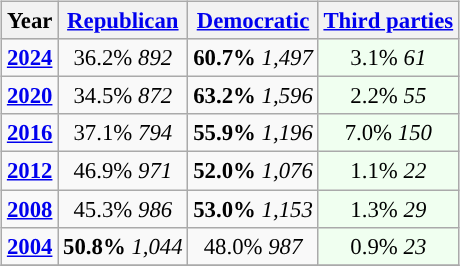<table class="wikitable" style="float:right; font-size:95%;">
<tr bgcolor=lightgrey>
<th>Year</th>
<th><a href='#'>Republican</a></th>
<th><a href='#'>Democratic</a></th>
<th><a href='#'>Third parties</a></th>
</tr>
<tr>
<td style="text-align:center; "><strong><a href='#'>2024</a></strong></td>
<td style="text-align:center; ">36.2% <em>892</em></td>
<td style="text-align:center; "><strong>60.7%</strong>  <em>1,497</em></td>
<td style="text-align:center; background:honeyDew;">3.1% <em>61</em></td>
</tr>
<tr>
<td style="text-align:center; "><strong><a href='#'>2020</a></strong></td>
<td style="text-align:center; ">34.5% <em>872</em></td>
<td style="text-align:center; "><strong>63.2%</strong>  <em>1,596</em></td>
<td style="text-align:center; background:honeyDew;">2.2% <em>55</em></td>
</tr>
<tr>
<td style="text-align:center; "><strong><a href='#'>2016</a></strong></td>
<td style="text-align:center; ">37.1% <em>794</em></td>
<td style="text-align:center; "><strong>55.9%</strong>  <em>1,196</em></td>
<td style="text-align:center; background:honeyDew;">7.0% <em>150</em></td>
</tr>
<tr>
<td style="text-align:center; "><strong><a href='#'>2012</a></strong></td>
<td style="text-align:center; ">46.9% <em>971</em></td>
<td style="text-align:center; "><strong>52.0%</strong>  <em>1,076</em></td>
<td style="text-align:center; background:honeyDew;">1.1% <em>22</em></td>
</tr>
<tr>
<td style="text-align:center; "><strong><a href='#'>2008</a></strong></td>
<td style="text-align:center; ">45.3% <em>986</em></td>
<td style="text-align:center; "><strong>53.0%</strong>  <em>1,153</em></td>
<td style="text-align:center; background:honeyDew;">1.3% <em>29</em></td>
</tr>
<tr>
<td style="text-align:center; "><strong><a href='#'>2004</a></strong></td>
<td style="text-align:center; "><strong>50.8%</strong> <em>1,044</em></td>
<td style="text-align:center; ">48.0%  <em>987</em></td>
<td style="text-align:center; background:honeyDew;">0.9% <em>23</em></td>
</tr>
<tr>
</tr>
</table>
